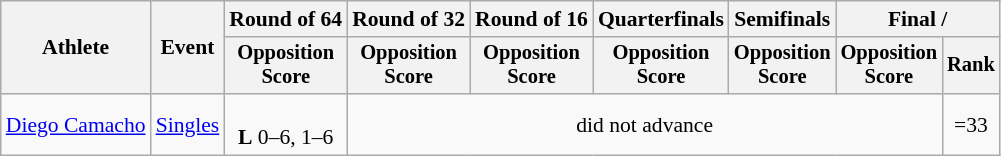<table class=wikitable style=font-size:90%;text-align:center>
<tr>
<th rowspan=2>Athlete</th>
<th rowspan=2>Event</th>
<th>Round of 64</th>
<th>Round of 32</th>
<th>Round of 16</th>
<th>Quarterfinals</th>
<th>Semifinals</th>
<th colspan=2>Final / </th>
</tr>
<tr style=font-size:95%>
<th>Opposition<br>Score</th>
<th>Opposition<br>Score</th>
<th>Opposition<br>Score</th>
<th>Opposition<br>Score</th>
<th>Opposition<br>Score</th>
<th>Opposition<br>Score</th>
<th>Rank</th>
</tr>
<tr>
<td align=left><a href='#'>Diego Camacho</a></td>
<td align=left><a href='#'>Singles</a></td>
<td><br><strong>L</strong> 0–6, 1–6</td>
<td colspan=5>did not advance</td>
<td>=33</td>
</tr>
</table>
